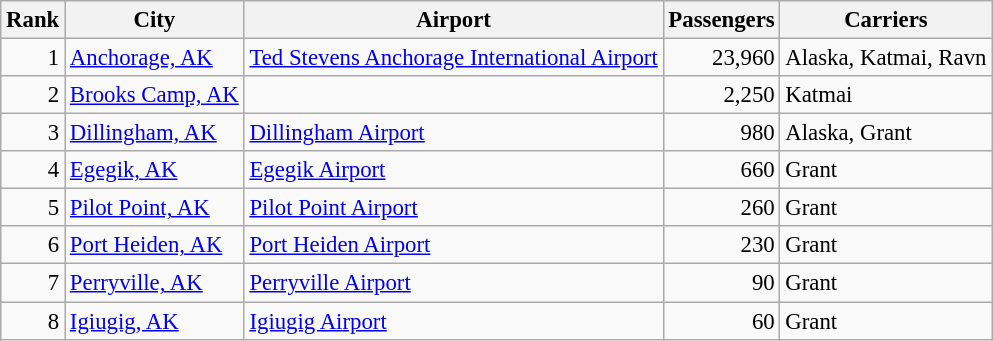<table class="sortable wikitable" style="font-size:95%;">
<tr>
<th>Rank</th>
<th>City</th>
<th>Airport</th>
<th>Passengers</th>
<th>Carriers</th>
</tr>
<tr>
<td align=right>1</td>
<td><a href='#'>Anchorage, AK</a></td>
<td><a href='#'>Ted Stevens Anchorage International Airport</a></td>
<td align=right>23,960</td>
<td>Alaska, Katmai, Ravn</td>
</tr>
<tr>
<td align=right>2</td>
<td><a href='#'>Brooks Camp, AK</a></td>
<td></td>
<td align=right>2,250</td>
<td>Katmai</td>
</tr>
<tr>
<td align=right>3</td>
<td><a href='#'>Dillingham, AK</a></td>
<td align=left><a href='#'>Dillingham Airport</a></td>
<td align=right>980</td>
<td>Alaska, Grant</td>
</tr>
<tr>
<td align=right>4</td>
<td><a href='#'>Egegik, AK</a></td>
<td align=left><a href='#'>Egegik Airport</a></td>
<td align=right>660</td>
<td>Grant</td>
</tr>
<tr>
<td align=right>5</td>
<td><a href='#'>Pilot Point, AK</a></td>
<td><a href='#'>Pilot Point Airport</a></td>
<td align=right>260</td>
<td>Grant</td>
</tr>
<tr>
<td align=right>6</td>
<td><a href='#'>Port Heiden, AK</a></td>
<td><a href='#'>Port Heiden Airport</a></td>
<td align=right>230</td>
<td>Grant</td>
</tr>
<tr>
<td align=right>7</td>
<td><a href='#'>Perryville, AK</a></td>
<td><a href='#'>Perryville Airport</a></td>
<td align=right>90</td>
<td>Grant</td>
</tr>
<tr>
<td align=right>8</td>
<td><a href='#'>Igiugig, AK</a></td>
<td><a href='#'>Igiugig Airport</a></td>
<td align=right>60</td>
<td>Grant</td>
</tr>
</table>
